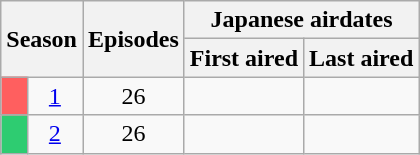<table class="wikitable plainrowheaders" style="text-align:center;">
<tr>
<th colspan="2" rowspan="2">Season</th>
<th rowspan="2">Episodes</th>
<th colspan="2">Japanese airdates</th>
</tr>
<tr>
<th>First aired</th>
<th>Last aired</th>
</tr>
<tr>
<td style="background: #FF5F5F;"></td>
<td><a href='#'>1</a></td>
<td>26</td>
<td></td>
<td></td>
</tr>
<tr>
<td style="background: #2ECC71;"></td>
<td><a href='#'>2</a></td>
<td>26</td>
<td></td>
<td></td>
</tr>
</table>
